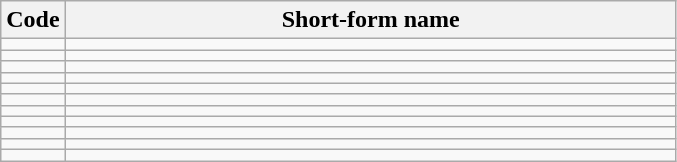<table class="wikitable sortable">
<tr>
<th>Code</th>
<th width=400px>Short-form name</th>
</tr>
<tr>
<td></td>
<td></td>
</tr>
<tr>
<td></td>
<td></td>
</tr>
<tr>
<td></td>
<td></td>
</tr>
<tr>
<td></td>
<td></td>
</tr>
<tr>
<td></td>
<td></td>
</tr>
<tr>
<td></td>
<td></td>
</tr>
<tr>
<td></td>
<td><em></em></td>
</tr>
<tr>
<td></td>
<td></td>
</tr>
<tr>
<td></td>
<td></td>
</tr>
<tr>
<td></td>
<td></td>
</tr>
<tr>
<td></td>
<td></td>
</tr>
</table>
